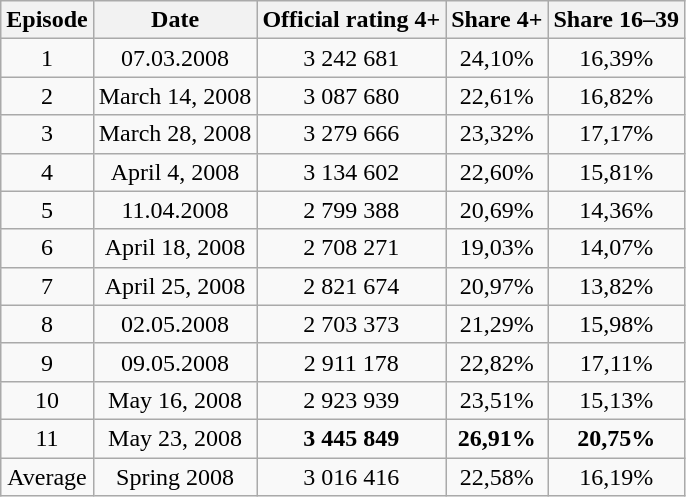<table class="wikitable" style="text-align:center;">
<tr>
<th>Episode</th>
<th>Date</th>
<th>Official rating 4+</th>
<th>Share 4+</th>
<th>Share 16–39</th>
</tr>
<tr>
<td>1</td>
<td>07.03.2008</td>
<td>3 242 681</td>
<td>24,10%</td>
<td>16,39%</td>
</tr>
<tr>
<td>2</td>
<td>March 14, 2008</td>
<td>3 087 680</td>
<td>22,61%</td>
<td>16,82%</td>
</tr>
<tr>
<td>3</td>
<td>March 28, 2008</td>
<td>3 279 666</td>
<td>23,32%</td>
<td>17,17%</td>
</tr>
<tr>
<td>4</td>
<td>April 4, 2008</td>
<td>3 134 602</td>
<td>22,60%</td>
<td>15,81%</td>
</tr>
<tr>
<td>5</td>
<td>11.04.2008</td>
<td>2 799 388</td>
<td>20,69%</td>
<td>14,36%</td>
</tr>
<tr>
<td>6</td>
<td>April 18, 2008</td>
<td>2 708 271</td>
<td>19,03%</td>
<td>14,07%</td>
</tr>
<tr>
<td>7</td>
<td>April 25, 2008</td>
<td>2 821 674</td>
<td>20,97%</td>
<td>13,82%</td>
</tr>
<tr>
<td>8</td>
<td>02.05.2008</td>
<td>2 703 373</td>
<td>21,29%</td>
<td>15,98%</td>
</tr>
<tr>
<td>9</td>
<td>09.05.2008</td>
<td>2 911 178</td>
<td>22,82%</td>
<td>17,11%</td>
</tr>
<tr>
<td>10</td>
<td>May 16, 2008</td>
<td>2 923 939</td>
<td>23,51%</td>
<td>15,13%</td>
</tr>
<tr>
<td>11</td>
<td>May 23, 2008</td>
<td><strong>3 445 849</strong></td>
<td><strong>26,91%</strong></td>
<td><strong>20,75%</strong></td>
</tr>
<tr>
<td>Average</td>
<td>Spring 2008</td>
<td>3 016 416</td>
<td>22,58%</td>
<td>16,19%</td>
</tr>
</table>
